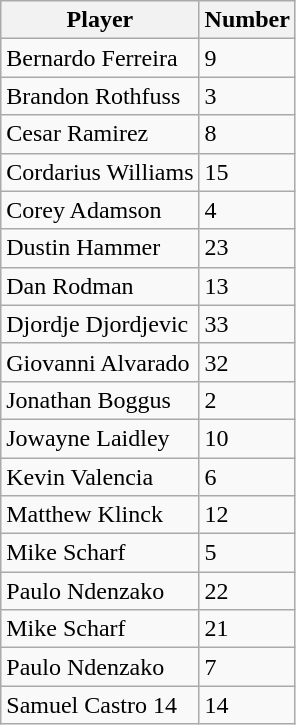<table class="wikitable">
<tr>
<th>Player</th>
<th>Number</th>
</tr>
<tr>
<td>Bernardo Ferreira</td>
<td>9</td>
</tr>
<tr>
<td>Brandon Rothfuss</td>
<td>3</td>
</tr>
<tr>
<td>Cesar Ramirez</td>
<td>8</td>
</tr>
<tr>
<td>Cordarius Williams</td>
<td>15</td>
</tr>
<tr>
<td>Corey Adamson</td>
<td>4</td>
</tr>
<tr>
<td>Dustin Hammer</td>
<td>23</td>
</tr>
<tr>
<td>Dan Rodman</td>
<td>13</td>
</tr>
<tr>
<td>Djordje Djordjevic</td>
<td>33</td>
</tr>
<tr>
<td>Giovanni Alvarado</td>
<td>32</td>
</tr>
<tr>
<td>Jonathan Boggus</td>
<td>2</td>
</tr>
<tr>
<td>Jowayne Laidley</td>
<td>10</td>
</tr>
<tr>
<td>Kevin Valencia</td>
<td>6</td>
</tr>
<tr>
<td>Matthew Klinck</td>
<td>12</td>
</tr>
<tr>
<td>Mike Scharf</td>
<td>5</td>
</tr>
<tr>
<td>Paulo Ndenzako</td>
<td>22</td>
</tr>
<tr>
<td>Mike Scharf</td>
<td>21</td>
</tr>
<tr>
<td>Paulo Ndenzako</td>
<td>7</td>
</tr>
<tr>
<td>Samuel Castro 14</td>
<td>14</td>
</tr>
</table>
